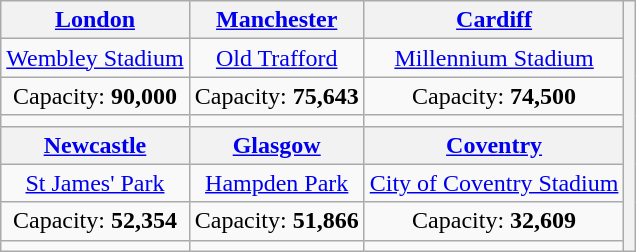<table class="wikitable" style="text-align:center">
<tr>
<th><a href='#'>London</a></th>
<th><a href='#'>Manchester</a></th>
<th><a href='#'>Cardiff</a></th>
<th rowspan="8"></th>
</tr>
<tr>
<td><a href='#'>Wembley Stadium</a></td>
<td><a href='#'>Old Trafford</a></td>
<td><a href='#'>Millennium Stadium</a></td>
</tr>
<tr>
<td>Capacity: <strong>90,000</strong></td>
<td>Capacity: <strong>75,643</strong></td>
<td>Capacity: <strong>74,500</strong></td>
</tr>
<tr>
<td></td>
<td></td>
<td></td>
</tr>
<tr>
<th><a href='#'>Newcastle</a></th>
<th><a href='#'>Glasgow</a></th>
<th><a href='#'>Coventry</a></th>
</tr>
<tr>
<td><a href='#'>St James' Park</a></td>
<td><a href='#'>Hampden Park</a></td>
<td><a href='#'>City of Coventry Stadium</a></td>
</tr>
<tr>
<td>Capacity: <strong>52,354</strong></td>
<td>Capacity: <strong>51,866</strong></td>
<td>Capacity: <strong>32,609</strong></td>
</tr>
<tr>
<td></td>
<td></td>
<td></td>
</tr>
</table>
